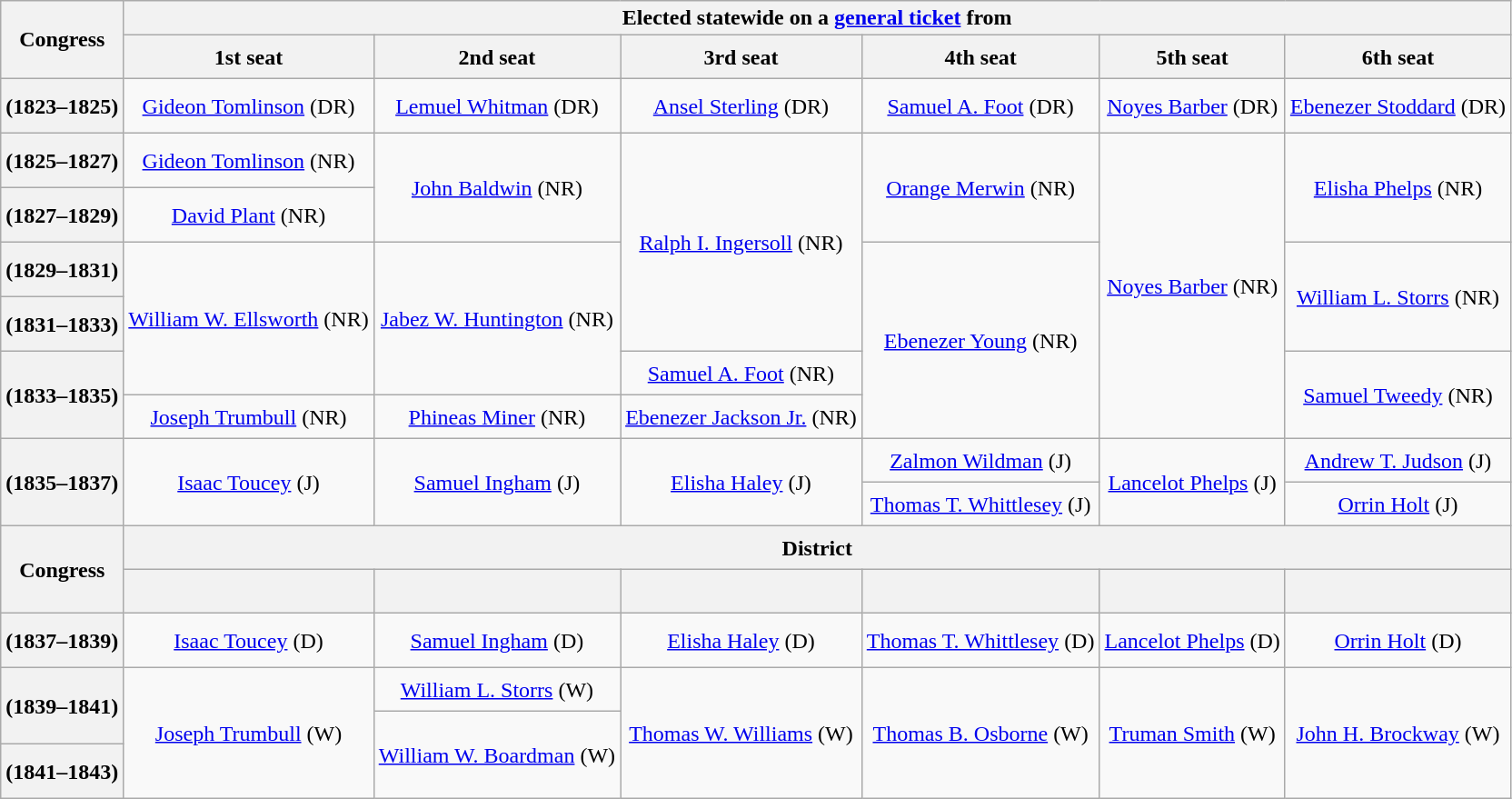<table class=wikitable style="text-align:center">
<tr>
<th scope="col" rowspan=2>Congress</th>
<th scope="colgroup" colspan=6>Elected statewide on a <a href='#'>general ticket</a> from </th>
</tr>
<tr style="height:2em">
<th scope="col">1st seat</th>
<th scope="col">2nd seat</th>
<th scope="col">3rd seat</th>
<th scope="col">4th seat</th>
<th scope="col">5th seat</th>
<th scope="col">6th seat</th>
</tr>
<tr style="height:2.5em">
<th scope="row"><strong></strong> (1823–1825)</th>
<td><a href='#'>Gideon Tomlinson</a> (DR)</td>
<td><a href='#'>Lemuel Whitman</a> (DR)</td>
<td><a href='#'>Ansel Sterling</a> (DR)</td>
<td><a href='#'>Samuel A. Foot</a> (DR)</td>
<td><a href='#'>Noyes Barber</a> (DR)</td>
<td><a href='#'>Ebenezer Stoddard</a> (DR)</td>
</tr>
<tr style="height:2.5em">
<th scope="row"><strong></strong> (1825–1827)</th>
<td><a href='#'>Gideon Tomlinson</a> (NR)</td>
<td rowspan=2 ><a href='#'>John Baldwin</a> (NR)</td>
<td rowspan=4 ><a href='#'>Ralph I. Ingersoll</a> (NR)</td>
<td rowspan=2 ><a href='#'>Orange Merwin</a> (NR)</td>
<td rowspan=6 ><a href='#'>Noyes Barber</a> (NR)</td>
<td rowspan=2 ><a href='#'>Elisha Phelps</a> (NR)</td>
</tr>
<tr style="height:2.5em">
<th scope="row"><strong></strong> (1827–1829)</th>
<td><a href='#'>David Plant</a> (NR)</td>
</tr>
<tr style="height:2.5em">
<th scope="row"><strong></strong> (1829–1831)</th>
<td rowspan=3 ><a href='#'>William W. Ellsworth</a> (NR)</td>
<td rowspan=3 ><a href='#'>Jabez W. Huntington</a> (NR)</td>
<td rowspan=4 ><a href='#'>Ebenezer Young</a> (NR)</td>
<td rowspan=2 ><a href='#'>William L. Storrs</a> (NR)</td>
</tr>
<tr style="height:2.5em">
<th scope="row"><strong></strong> (1831–1833)</th>
</tr>
<tr style="height:2em">
<th scope="row" rowspan=2><strong></strong> (1833–1835)</th>
<td><a href='#'>Samuel A. Foot</a> (NR)</td>
<td rowspan=2 ><a href='#'>Samuel Tweedy</a> (NR)</td>
</tr>
<tr style="height:2em">
<td><a href='#'>Joseph Trumbull</a> (NR)</td>
<td><a href='#'>Phineas Miner</a> (NR)</td>
<td><a href='#'>Ebenezer Jackson Jr.</a> (NR)</td>
</tr>
<tr style="height:2em">
<th scope="row" rowspan=2><strong></strong> (1835–1837)</th>
<td rowspan=2 ><a href='#'>Isaac Toucey</a> (J)</td>
<td rowspan=2 ><a href='#'>Samuel Ingham</a> (J)</td>
<td rowspan=2 ><a href='#'>Elisha Haley</a> (J)</td>
<td><a href='#'>Zalmon Wildman</a> (J)</td>
<td rowspan=2 ><a href='#'>Lancelot Phelps</a> (J)</td>
<td><a href='#'>Andrew T. Judson</a> (J)</td>
</tr>
<tr style="height:2em">
<td><a href='#'>Thomas T. Whittlesey</a> (J)</td>
<td><a href='#'>Orrin Holt</a> (J)</td>
</tr>
<tr style="height:2em">
<th scope="col" rowspan=2>Congress</th>
<th scope="colgroup" colspan=6>District</th>
</tr>
<tr style="height:2em">
<th scope="col"></th>
<th scope="col"></th>
<th scope="col"></th>
<th scope="col"></th>
<th scope="col"></th>
<th scope="col"></th>
</tr>
<tr style="height:2.5em">
<th scope="row"><strong></strong> (1837–1839)</th>
<td><a href='#'>Isaac Toucey</a> (D)</td>
<td><a href='#'>Samuel Ingham</a> (D)</td>
<td><a href='#'>Elisha Haley</a> (D)</td>
<td><a href='#'>Thomas T. Whittlesey</a> (D)</td>
<td><a href='#'>Lancelot Phelps</a> (D)</td>
<td><a href='#'>Orrin Holt</a> (D)</td>
</tr>
<tr style="height:2em">
<th scope="row" rowspan=2><strong></strong> (1839–1841)</th>
<td rowspan=3 ><a href='#'>Joseph Trumbull</a> (W)</td>
<td><a href='#'>William L. Storrs</a> (W)</td>
<td rowspan=3 ><a href='#'>Thomas W. Williams</a> (W)</td>
<td rowspan=3 ><a href='#'>Thomas B. Osborne</a> (W)</td>
<td rowspan=3 ><a href='#'>Truman Smith</a> (W)</td>
<td rowspan=3 ><a href='#'>John H. Brockway</a> (W)</td>
</tr>
<tr style="height:1.5em">
<td rowspan=2 ><a href='#'>William W. Boardman</a> (W)</td>
</tr>
<tr style="height:2.5em">
<th scope="row"><strong></strong> (1841–1843)</th>
</tr>
</table>
